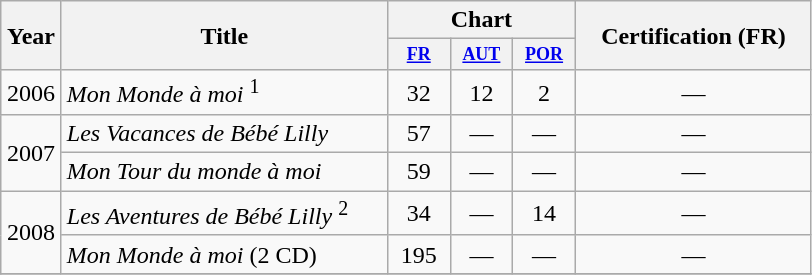<table class="wikitable">
<tr>
<th rowspan="2" width="33">Year</th>
<th rowspan="2" width="210">Title</th>
<th colspan="3">Chart</th>
<th rowspan="2" width="150">Certification (FR)</th>
</tr>
<tr>
<th style="width:3em;font-size:75%"><a href='#'>FR</a></th>
<th style="width:3em;font-size:75%"><a href='#'>AUT</a></th>
<th style="width:3em;font-size:75%"><a href='#'>POR</a></th>
</tr>
<tr>
<td align="center">2006</td>
<td><em>Mon Monde à moi</em> <sup>1</sup> </td>
<td align="center">32</td>
<td align="center">12</td>
<td align="center">2</td>
<td align="center">—</td>
</tr>
<tr>
<td align="center" rowspan="2">2007</td>
<td><em>Les Vacances de Bébé Lilly</em> </td>
<td align="center">57</td>
<td align="center">—</td>
<td align="center">—</td>
<td align="center">—</td>
</tr>
<tr>
<td><em>Mon Tour du monde à moi</em> </td>
<td align="center">59</td>
<td align="center">—</td>
<td align="center">—</td>
<td align="center">—</td>
</tr>
<tr>
<td align="center" rowspan="2">2008</td>
<td><em>Les Aventures de Bébé Lilly</em> <sup>2</sup> </td>
<td align="center">34</td>
<td align="center">—</td>
<td align="center">14</td>
<td align="center">—</td>
</tr>
<tr>
<td><em>Mon Monde à moi</em> (2 CD) </td>
<td align="center">195</td>
<td align="center">—</td>
<td align="center">—</td>
<td align="center">—</td>
</tr>
<tr>
</tr>
</table>
